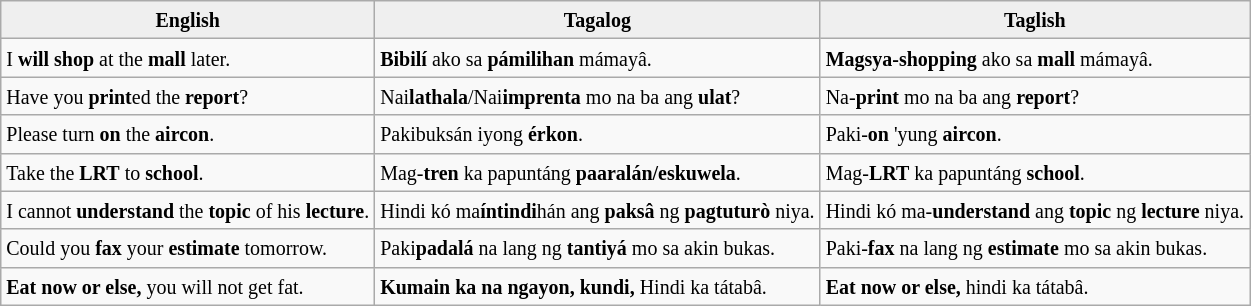<table class="wikitable">
<tr>
<th style="background:#efefef;"><small>English</small></th>
<th style="background:#efefef;"><small>Tagalog</small></th>
<th style="background:#efefef;"><small>Taglish</small></th>
</tr>
<tr>
<td><small>I <strong>will</strong> <strong>shop</strong> at the <strong>mall</strong> later.</small></td>
<td><small><strong>Bibilí</strong> ako sa <strong>pámilihan</strong> mámayâ.</small></td>
<td><small><strong>Magsya-shopping</strong> ako sa <strong>mall</strong> mámayâ.</small></td>
</tr>
<tr>
<td><small>Have you <strong>print</strong>ed the <strong>report</strong>?</small></td>
<td><small>Nai<strong>lathala</strong>/Nai<strong>imprenta</strong> mo na ba ang <strong>ulat</strong>?</small></td>
<td><small>Na-<strong>print</strong> mo na ba ang <strong>report</strong>?</small></td>
</tr>
<tr>
<td><small>Please turn <strong>on</strong> the <strong>aircon</strong>.</small></td>
<td><small>Pakibuksán iyong <strong>érkon</strong>.</small></td>
<td><small>Paki-<strong>on</strong> 'yung <strong>aircon</strong>.</small></td>
</tr>
<tr>
<td><small>Take the <strong>LRT</strong> to <strong>school</strong>.</small></td>
<td><small>Mag-<strong>tren</strong> ka papuntáng <strong>paaralán/eskuwela</strong>.</small></td>
<td><small>Mag-<strong>LRT</strong> ka papuntáng <strong>school</strong>.</small></td>
</tr>
<tr>
<td><small>I cannot <strong>understand</strong> the <strong>topic</strong> of his <strong>lecture</strong>.</small></td>
<td><small>Hindi kó ma<strong>íntindi</strong>hán ang <strong>paksâ</strong> ng <strong>pagtuturò</strong> niya.</small></td>
<td><small>Hindi kó ma-<strong>understand</strong> ang <strong>topic</strong> ng <strong>lecture</strong> niya.</small></td>
</tr>
<tr>
<td><small>Could you <strong>fax</strong> your <strong>estimate</strong> tomorrow.</small></td>
<td><small>Paki<strong>padalá</strong> na lang ng <strong>tantiyá</strong> mo sa akin bukas.</small></td>
<td><small>Paki-<strong>fax</strong> na lang ng <strong>estimate</strong> mo sa akin bukas.</small></td>
</tr>
<tr>
<td><small><strong>Eat now or else,</strong> you will not get fat.</small></td>
<td><small><strong>Kumain ka na ngayon, kundi,</strong> Hindi ka tátabâ.</small></td>
<td><small><strong>Eat now or else,</strong> hindi ka tátabâ.</small></td>
</tr>
</table>
